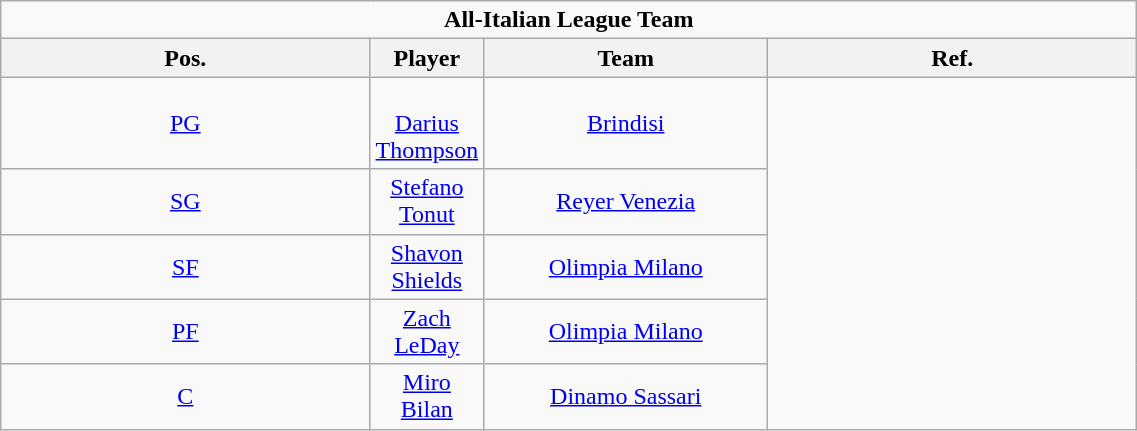<table class="wikitable" style="text-align: center; width:60%">
<tr>
<td colspan="4"><strong>All-Italian League Team</strong></td>
</tr>
<tr>
<th>Pos.</th>
<th width="5%">Player</th>
<th width=25%>Team</th>
<th>Ref.</th>
</tr>
<tr>
<td><a href='#'>PG</a></td>
<td><br><a href='#'>Darius Thompson</a></td>
<td><a href='#'>Brindisi</a></td>
<td rowspan="5"></td>
</tr>
<tr>
<td><a href='#'>SG</a></td>
<td> <a href='#'>Stefano Tonut</a></td>
<td><a href='#'>Reyer Venezia</a></td>
</tr>
<tr>
<td><a href='#'>SF</a></td>
<td> <a href='#'>Shavon Shields</a></td>
<td><a href='#'>Olimpia Milano</a></td>
</tr>
<tr>
<td><a href='#'>PF</a></td>
<td> <a href='#'>Zach LeDay</a></td>
<td><a href='#'>Olimpia Milano</a></td>
</tr>
<tr>
<td><a href='#'>C</a></td>
<td> <a href='#'>Miro Bilan</a></td>
<td><a href='#'>Dinamo Sassari</a></td>
</tr>
</table>
